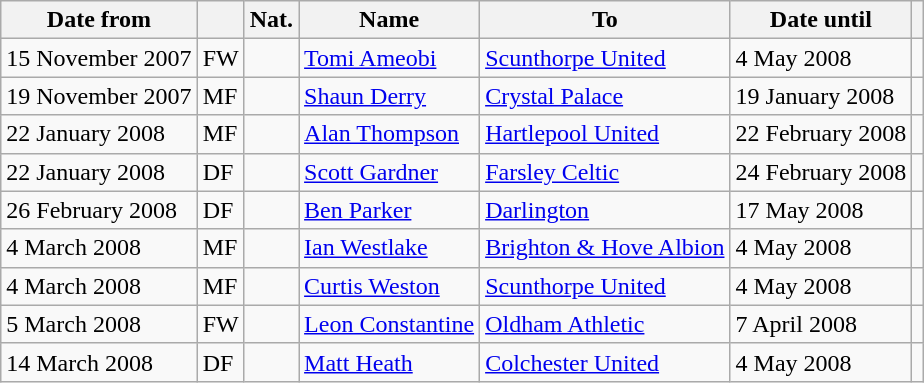<table class="wikitable">
<tr>
<th>Date from</th>
<th></th>
<th>Nat.</th>
<th>Name</th>
<th>To</th>
<th>Date until</th>
<th></th>
</tr>
<tr>
<td>15 November 2007</td>
<td>FW</td>
<td></td>
<td><a href='#'>Tomi Ameobi</a></td>
<td><a href='#'>Scunthorpe United</a></td>
<td>4 May 2008</td>
<td></td>
</tr>
<tr>
<td>19 November 2007</td>
<td>MF</td>
<td></td>
<td><a href='#'>Shaun Derry</a></td>
<td><a href='#'>Crystal Palace</a></td>
<td>19 January 2008</td>
<td></td>
</tr>
<tr>
<td>22 January 2008</td>
<td>MF</td>
<td></td>
<td><a href='#'>Alan Thompson</a></td>
<td><a href='#'>Hartlepool United</a></td>
<td>22 February 2008</td>
<td></td>
</tr>
<tr>
<td>22 January 2008</td>
<td>DF</td>
<td></td>
<td><a href='#'>Scott Gardner</a></td>
<td><a href='#'>Farsley Celtic</a></td>
<td>24 February 2008</td>
<td></td>
</tr>
<tr>
<td>26 February 2008</td>
<td>DF</td>
<td></td>
<td><a href='#'>Ben Parker</a></td>
<td><a href='#'>Darlington</a></td>
<td>17 May 2008</td>
<td></td>
</tr>
<tr>
<td>4 March 2008</td>
<td>MF</td>
<td></td>
<td><a href='#'>Ian Westlake</a></td>
<td><a href='#'>Brighton & Hove Albion</a></td>
<td>4 May 2008</td>
<td></td>
</tr>
<tr>
<td>4 March 2008</td>
<td>MF</td>
<td></td>
<td><a href='#'>Curtis Weston</a></td>
<td><a href='#'>Scunthorpe United</a></td>
<td>4 May 2008</td>
<td></td>
</tr>
<tr>
<td>5 March 2008</td>
<td>FW</td>
<td></td>
<td><a href='#'>Leon Constantine</a></td>
<td><a href='#'>Oldham Athletic</a></td>
<td>7 April 2008</td>
<td></td>
</tr>
<tr>
<td>14 March 2008</td>
<td>DF</td>
<td></td>
<td><a href='#'>Matt Heath</a></td>
<td><a href='#'>Colchester United</a></td>
<td>4 May 2008</td>
<td></td>
</tr>
</table>
